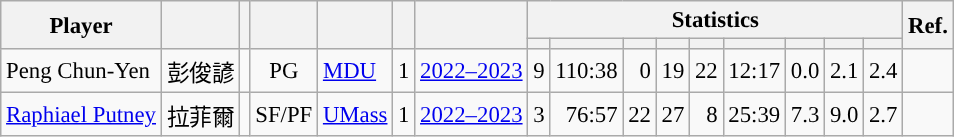<table class="wikitable sortable" style="font-size:95%; text-align:right;">
<tr>
<th rowspan="2">Player</th>
<th rowspan="2"></th>
<th rowspan="2"></th>
<th rowspan="2"></th>
<th rowspan="2"></th>
<th rowspan="2"></th>
<th rowspan="2"></th>
<th colspan="9">Statistics</th>
<th rowspan="2">Ref.</th>
</tr>
<tr>
<th></th>
<th></th>
<th></th>
<th></th>
<th></th>
<th></th>
<th></th>
<th></th>
<th></th>
</tr>
<tr>
<td align="left">Peng Chun-Yen</td>
<td align="left">彭俊諺</td>
<td align="center"></td>
<td align="center">PG</td>
<td align="left"><a href='#'>MDU</a></td>
<td align="center">1</td>
<td align="center"><a href='#'>2022–2023</a></td>
<td>9</td>
<td>110:38</td>
<td>0</td>
<td>19</td>
<td>22</td>
<td>12:17</td>
<td>0.0</td>
<td>2.1</td>
<td>2.4</td>
<td align="center"></td>
</tr>
<tr>
<td align="left"><a href='#'>Raphiael Putney</a></td>
<td align="left">拉菲爾</td>
<td align="center"></td>
<td align="center">SF/PF</td>
<td align="left"><a href='#'>UMass</a></td>
<td align="center">1</td>
<td align="center"><a href='#'>2022–2023</a></td>
<td>3</td>
<td>76:57</td>
<td>22</td>
<td>27</td>
<td>8</td>
<td>25:39</td>
<td>7.3</td>
<td>9.0</td>
<td>2.7</td>
<td align="center"></td>
</tr>
</table>
